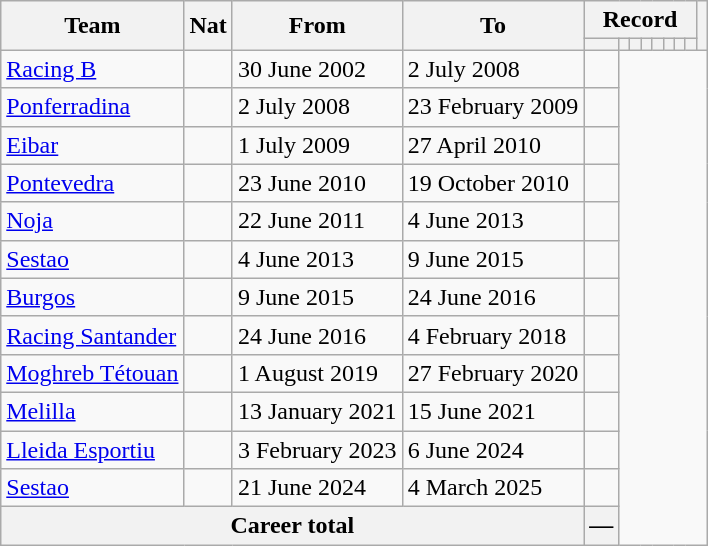<table class="wikitable" style="text-align: center">
<tr>
<th rowspan="2">Team</th>
<th rowspan="2">Nat</th>
<th rowspan="2">From</th>
<th rowspan="2">To</th>
<th colspan="8">Record</th>
<th rowspan=2></th>
</tr>
<tr>
<th></th>
<th></th>
<th></th>
<th></th>
<th></th>
<th></th>
<th></th>
<th></th>
</tr>
<tr>
<td align="left"><a href='#'>Racing B</a></td>
<td></td>
<td align=left>30 June 2002</td>
<td align=left>2 July 2008<br></td>
<td></td>
</tr>
<tr>
<td align="left"><a href='#'>Ponferradina</a></td>
<td></td>
<td align=left>2 July 2008</td>
<td align=left>23 February 2009<br></td>
<td></td>
</tr>
<tr>
<td align="left"><a href='#'>Eibar</a></td>
<td></td>
<td align=left>1 July 2009</td>
<td align=left>27 April 2010<br></td>
<td></td>
</tr>
<tr>
<td align="left"><a href='#'>Pontevedra</a></td>
<td></td>
<td align=left>23 June 2010</td>
<td align=left>19 October 2010<br></td>
<td></td>
</tr>
<tr>
<td align="left"><a href='#'>Noja</a></td>
<td></td>
<td align=left>22 June 2011</td>
<td align=left>4 June 2013<br></td>
<td></td>
</tr>
<tr>
<td align="left"><a href='#'>Sestao</a></td>
<td></td>
<td align=left>4 June 2013</td>
<td align=left>9 June 2015<br></td>
<td></td>
</tr>
<tr>
<td align="left"><a href='#'>Burgos</a></td>
<td></td>
<td align=left>9 June 2015</td>
<td align=left>24 June 2016<br></td>
<td></td>
</tr>
<tr>
<td align="left"><a href='#'>Racing Santander</a></td>
<td></td>
<td align=left>24 June 2016</td>
<td align=left>4 February 2018<br></td>
<td></td>
</tr>
<tr>
<td align="left"><a href='#'>Moghreb Tétouan</a></td>
<td></td>
<td align=left>1 August 2019</td>
<td align=left>27 February 2020<br></td>
<td></td>
</tr>
<tr>
<td align="left"><a href='#'>Melilla</a></td>
<td></td>
<td align=left>13 January 2021</td>
<td align=left>15 June 2021<br></td>
<td></td>
</tr>
<tr>
<td align="left"><a href='#'>Lleida Esportiu</a></td>
<td></td>
<td align=left>3 February 2023</td>
<td align=left>6 June 2024<br></td>
<td></td>
</tr>
<tr>
<td align="left"><a href='#'>Sestao</a></td>
<td></td>
<td align=left>21 June 2024</td>
<td align=left>4 March 2025<br></td>
<td></td>
</tr>
<tr>
<th colspan=4>Career total<br></th>
<th>—</th>
</tr>
</table>
